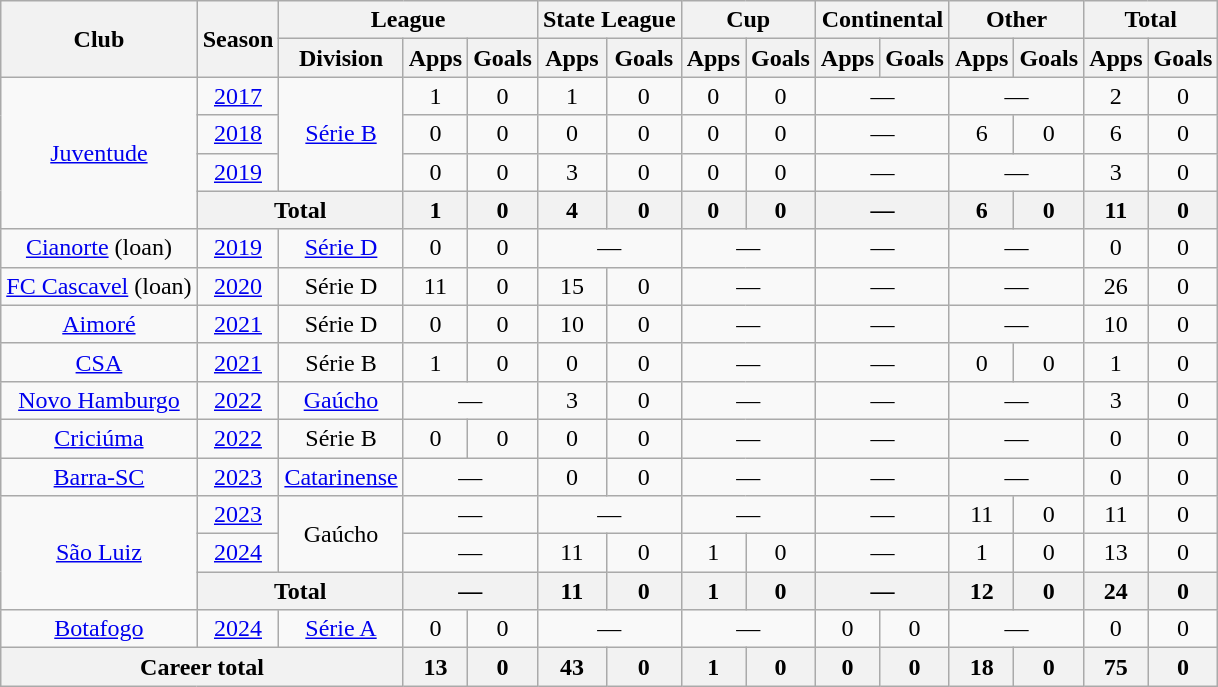<table class="wikitable" style="text-align: center">
<tr>
<th rowspan="2">Club</th>
<th rowspan="2">Season</th>
<th colspan="3">League</th>
<th colspan="2">State League</th>
<th colspan="2">Cup</th>
<th colspan="2">Continental</th>
<th colspan="2">Other</th>
<th colspan="2">Total</th>
</tr>
<tr>
<th>Division</th>
<th>Apps</th>
<th>Goals</th>
<th>Apps</th>
<th>Goals</th>
<th>Apps</th>
<th>Goals</th>
<th>Apps</th>
<th>Goals</th>
<th>Apps</th>
<th>Goals</th>
<th>Apps</th>
<th>Goals</th>
</tr>
<tr>
<td rowspan="4"><a href='#'>Juventude</a></td>
<td><a href='#'>2017</a></td>
<td rowspan="3"><a href='#'>Série B</a></td>
<td>1</td>
<td>0</td>
<td>1</td>
<td>0</td>
<td>0</td>
<td>0</td>
<td colspan="2">—</td>
<td colspan="2">—</td>
<td>2</td>
<td>0</td>
</tr>
<tr>
<td><a href='#'>2018</a></td>
<td>0</td>
<td>0</td>
<td>0</td>
<td>0</td>
<td>0</td>
<td>0</td>
<td colspan="2">—</td>
<td>6</td>
<td>0</td>
<td>6</td>
<td>0</td>
</tr>
<tr>
<td><a href='#'>2019</a></td>
<td>0</td>
<td>0</td>
<td>3</td>
<td>0</td>
<td>0</td>
<td>0</td>
<td colspan="2">—</td>
<td colspan="2">—</td>
<td>3</td>
<td>0</td>
</tr>
<tr>
<th colspan="2">Total</th>
<th>1</th>
<th>0</th>
<th>4</th>
<th>0</th>
<th>0</th>
<th>0</th>
<th colspan="2">—</th>
<th>6</th>
<th>0</th>
<th>11</th>
<th>0</th>
</tr>
<tr>
<td><a href='#'>Cianorte</a> (loan)</td>
<td><a href='#'>2019</a></td>
<td><a href='#'>Série D</a></td>
<td>0</td>
<td>0</td>
<td colspan="2">—</td>
<td colspan="2">—</td>
<td colspan="2">—</td>
<td colspan="2">—</td>
<td>0</td>
<td>0</td>
</tr>
<tr>
<td><a href='#'>FC Cascavel</a> (loan)</td>
<td><a href='#'>2020</a></td>
<td>Série D</td>
<td>11</td>
<td>0</td>
<td>15</td>
<td>0</td>
<td colspan="2">—</td>
<td colspan="2">—</td>
<td colspan="2">—</td>
<td>26</td>
<td>0</td>
</tr>
<tr>
<td><a href='#'>Aimoré</a></td>
<td><a href='#'>2021</a></td>
<td>Série D</td>
<td>0</td>
<td>0</td>
<td>10</td>
<td>0</td>
<td colspan="2">—</td>
<td colspan="2">—</td>
<td colspan="2">—</td>
<td>10</td>
<td>0</td>
</tr>
<tr>
<td><a href='#'>CSA</a></td>
<td><a href='#'>2021</a></td>
<td>Série B</td>
<td>1</td>
<td>0</td>
<td>0</td>
<td>0</td>
<td colspan="2">—</td>
<td colspan="2">—</td>
<td>0</td>
<td>0</td>
<td>1</td>
<td>0</td>
</tr>
<tr>
<td><a href='#'>Novo Hamburgo</a></td>
<td><a href='#'>2022</a></td>
<td><a href='#'>Gaúcho</a></td>
<td colspan="2">—</td>
<td>3</td>
<td>0</td>
<td colspan="2">—</td>
<td colspan="2">—</td>
<td colspan="2">—</td>
<td>3</td>
<td>0</td>
</tr>
<tr>
<td><a href='#'>Criciúma</a></td>
<td><a href='#'>2022</a></td>
<td>Série B</td>
<td>0</td>
<td>0</td>
<td>0</td>
<td>0</td>
<td colspan="2">—</td>
<td colspan="2">—</td>
<td colspan="2">—</td>
<td>0</td>
<td>0</td>
</tr>
<tr>
<td><a href='#'>Barra-SC</a></td>
<td><a href='#'>2023</a></td>
<td><a href='#'>Catarinense</a></td>
<td colspan="2">—</td>
<td>0</td>
<td>0</td>
<td colspan="2">—</td>
<td colspan="2">—</td>
<td colspan="2">—</td>
<td>0</td>
<td>0</td>
</tr>
<tr>
<td rowspan="3"><a href='#'>São Luiz</a></td>
<td><a href='#'>2023</a></td>
<td rowspan="2">Gaúcho</td>
<td colspan="2">—</td>
<td colspan="2">—</td>
<td colspan="2">—</td>
<td colspan="2">—</td>
<td>11</td>
<td>0</td>
<td>11</td>
<td>0</td>
</tr>
<tr>
<td><a href='#'>2024</a></td>
<td colspan="2">—</td>
<td>11</td>
<td>0</td>
<td>1</td>
<td>0</td>
<td colspan="2">—</td>
<td>1</td>
<td>0</td>
<td>13</td>
<td>0</td>
</tr>
<tr>
<th colspan="2">Total</th>
<th colspan="2">—</th>
<th>11</th>
<th>0</th>
<th>1</th>
<th>0</th>
<th colspan="2">—</th>
<th>12</th>
<th>0</th>
<th>24</th>
<th>0</th>
</tr>
<tr>
<td><a href='#'>Botafogo</a></td>
<td><a href='#'>2024</a></td>
<td><a href='#'>Série A</a></td>
<td>0</td>
<td>0</td>
<td colspan="2">—</td>
<td colspan="2">—</td>
<td>0</td>
<td>0</td>
<td colspan="2">—</td>
<td>0</td>
<td>0</td>
</tr>
<tr>
<th colspan="3"><strong>Career total</strong></th>
<th>13</th>
<th>0</th>
<th>43</th>
<th>0</th>
<th>1</th>
<th>0</th>
<th>0</th>
<th>0</th>
<th>18</th>
<th>0</th>
<th>75</th>
<th>0</th>
</tr>
</table>
